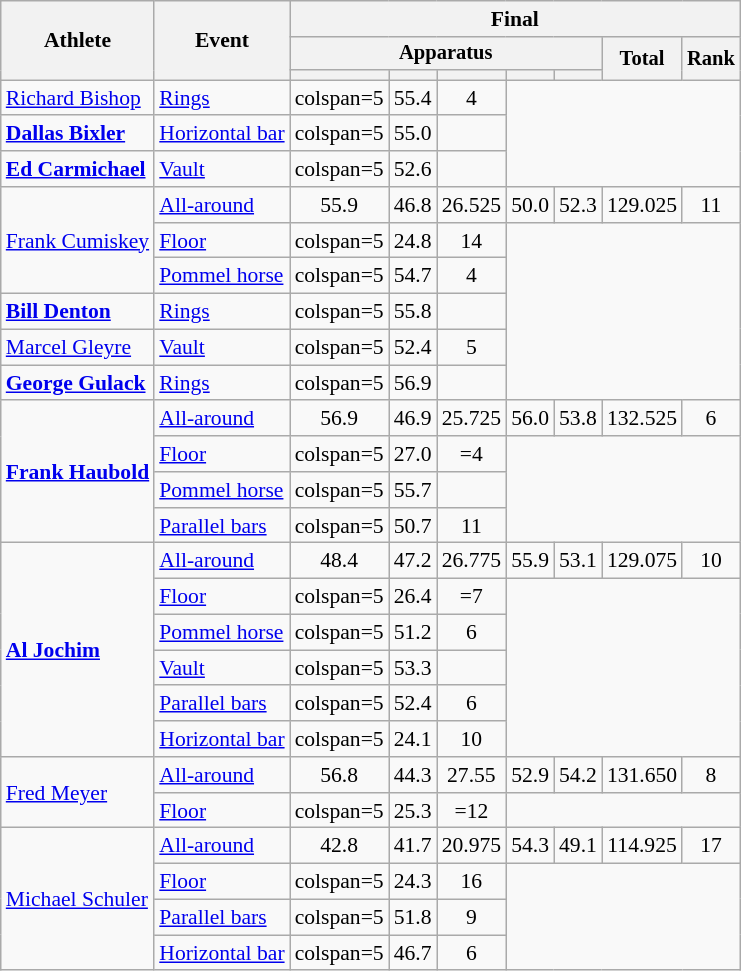<table class="wikitable" style="font-size:90%">
<tr>
<th rowspan=3>Athlete</th>
<th rowspan=3>Event</th>
<th colspan=7>Final</th>
</tr>
<tr style="font-size:95%">
<th colspan=5>Apparatus</th>
<th rowspan=2>Total</th>
<th rowspan=2>Rank</th>
</tr>
<tr style="font-size:95%">
<th></th>
<th></th>
<th></th>
<th></th>
<th></th>
</tr>
<tr align=center>
<td align=left><a href='#'>Richard Bishop</a></td>
<td align=left><a href='#'>Rings</a></td>
<td>colspan=5 </td>
<td>55.4</td>
<td>4</td>
</tr>
<tr align=center>
<td align=left><strong><a href='#'>Dallas Bixler</a></strong></td>
<td align=left><a href='#'>Horizontal bar</a></td>
<td>colspan=5 </td>
<td>55.0</td>
<td></td>
</tr>
<tr align=center>
<td align=left><strong><a href='#'>Ed Carmichael</a></strong></td>
<td align=left><a href='#'>Vault</a></td>
<td>colspan=5 </td>
<td>52.6</td>
<td></td>
</tr>
<tr align=center>
<td align=left rowspan=3><a href='#'>Frank Cumiskey</a></td>
<td align=left><a href='#'>All-around</a></td>
<td>55.9</td>
<td>46.8</td>
<td>26.525</td>
<td>50.0</td>
<td>52.3</td>
<td>129.025</td>
<td>11</td>
</tr>
<tr align=center>
<td align=left><a href='#'>Floor</a></td>
<td>colspan=5 </td>
<td>24.8</td>
<td>14</td>
</tr>
<tr align=center>
<td align=left><a href='#'>Pommel horse</a></td>
<td>colspan=5 </td>
<td>54.7</td>
<td>4</td>
</tr>
<tr align=center>
<td align=left><strong><a href='#'>Bill Denton</a></strong></td>
<td align=left><a href='#'>Rings</a></td>
<td>colspan=5 </td>
<td>55.8</td>
<td></td>
</tr>
<tr align=center>
<td align=left><a href='#'>Marcel Gleyre</a></td>
<td align=left><a href='#'>Vault</a></td>
<td>colspan=5 </td>
<td>52.4</td>
<td>5</td>
</tr>
<tr align=center>
<td align=left><strong><a href='#'>George Gulack</a></strong></td>
<td align=left><a href='#'>Rings</a></td>
<td>colspan=5 </td>
<td>56.9</td>
<td></td>
</tr>
<tr align=center>
<td align=left rowspan=4><strong><a href='#'>Frank Haubold</a></strong></td>
<td align=left><a href='#'>All-around</a></td>
<td>56.9</td>
<td>46.9</td>
<td>25.725</td>
<td>56.0</td>
<td>53.8</td>
<td>132.525</td>
<td>6</td>
</tr>
<tr align=center>
<td align=left><a href='#'>Floor</a></td>
<td>colspan=5 </td>
<td>27.0</td>
<td>=4</td>
</tr>
<tr align=center>
<td align=left><a href='#'>Pommel horse</a></td>
<td>colspan=5 </td>
<td>55.7</td>
<td></td>
</tr>
<tr align=center>
<td align=left><a href='#'>Parallel bars</a></td>
<td>colspan=5 </td>
<td>50.7</td>
<td>11</td>
</tr>
<tr align=center>
<td align=left rowspan=6><strong><a href='#'>Al Jochim</a></strong></td>
<td align=left><a href='#'>All-around</a></td>
<td>48.4</td>
<td>47.2</td>
<td>26.775</td>
<td>55.9</td>
<td>53.1</td>
<td>129.075</td>
<td>10</td>
</tr>
<tr align=center>
<td align=left><a href='#'>Floor</a></td>
<td>colspan=5 </td>
<td>26.4</td>
<td>=7</td>
</tr>
<tr align=center>
<td align=left><a href='#'>Pommel horse</a></td>
<td>colspan=5 </td>
<td>51.2</td>
<td>6</td>
</tr>
<tr align=center>
<td align=left><a href='#'>Vault</a></td>
<td>colspan=5 </td>
<td>53.3</td>
<td></td>
</tr>
<tr align=center>
<td align=left><a href='#'>Parallel bars</a></td>
<td>colspan=5 </td>
<td>52.4</td>
<td>6</td>
</tr>
<tr align=center>
<td align=left><a href='#'>Horizontal bar</a></td>
<td>colspan=5 </td>
<td>24.1</td>
<td>10</td>
</tr>
<tr align=center>
<td align=left rowspan=2><a href='#'>Fred Meyer</a></td>
<td align=left><a href='#'>All-around</a></td>
<td>56.8</td>
<td>44.3</td>
<td>27.55</td>
<td>52.9</td>
<td>54.2</td>
<td>131.650</td>
<td>8</td>
</tr>
<tr align=center>
<td align=left><a href='#'>Floor</a></td>
<td>colspan=5 </td>
<td>25.3</td>
<td>=12</td>
</tr>
<tr align=center>
<td align=left rowspan=4><a href='#'>Michael Schuler</a></td>
<td align=left><a href='#'>All-around</a></td>
<td>42.8</td>
<td>41.7</td>
<td>20.975</td>
<td>54.3</td>
<td>49.1</td>
<td>114.925</td>
<td>17</td>
</tr>
<tr align=center>
<td align=left><a href='#'>Floor</a></td>
<td>colspan=5 </td>
<td>24.3</td>
<td>16</td>
</tr>
<tr align=center>
<td align=left><a href='#'>Parallel bars</a></td>
<td>colspan=5 </td>
<td>51.8</td>
<td>9</td>
</tr>
<tr align=center>
<td align=left><a href='#'>Horizontal bar</a></td>
<td>colspan=5 </td>
<td>46.7</td>
<td>6</td>
</tr>
</table>
